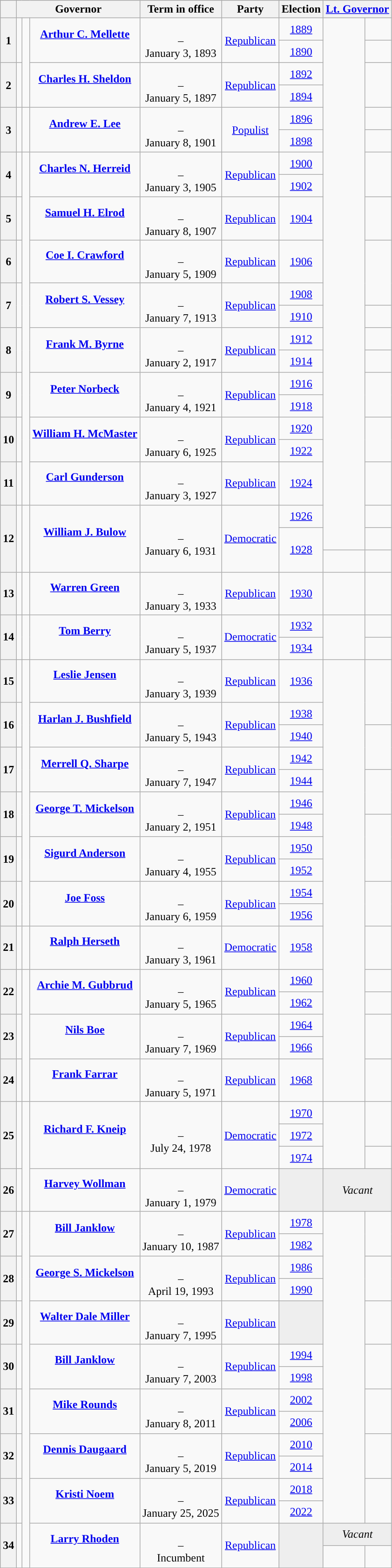<table class="wikitable sortable mw-collapsible sticky-header-multi" style="text-align:center;">
<tr>
<th scope="col" data-sort-type="number"></th>
<th scope="colgroup" colspan="3">Governor</th>
<th scope="col">Term in office</th>
<th scope="col">Party</th>
<th scope="col">Election</th>
<th scope="colgroup" colspan="2"><a href='#'>Lt. Governor</a></th>
</tr>
<tr style="height:2em;">
<th rowspan="2" scope="rowgroup">1</th>
<td rowspan="2" data-sort-value="Mellette, Arthur"></td>
<td rowspan="4" style="background: "> </td>
<td rowspan="2"><strong><a href='#'>Arthur C. Mellette</a></strong><br><br></td>
<td rowspan="2"><br>–<br>January 3, 1893<br></td>
<td rowspan="2"><a href='#'>Republican</a></td>
<td><a href='#'>1889</a></td>
<td rowspan="21" style="background: "> </td>
<td></td>
</tr>
<tr style="height:2em;">
<td><a href='#'>1890</a></td>
<td></td>
</tr>
<tr style="height:2em;">
<th rowspan="2" scope="rowgroup">2</th>
<td rowspan="2" data-sort-value="Sheldon, Charles"></td>
<td rowspan="2"><strong><a href='#'>Charles H. Sheldon</a></strong><br><br></td>
<td rowspan="2"><br>–<br>January 5, 1897<br></td>
<td rowspan="2"><a href='#'>Republican</a></td>
<td><a href='#'>1892</a></td>
<td rowspan="2"></td>
</tr>
<tr style="height:2em;">
<td><a href='#'>1894</a></td>
</tr>
<tr style="height:2em;">
<th rowspan="2" scope="rowgroup">3</th>
<td rowspan="2" data-sort-value="Lee, Andrew"></td>
<td rowspan="2" style="color:inherit;background: "></td>
<td rowspan="2"><strong><a href='#'>Andrew E. Lee</a></strong><br><br></td>
<td rowspan="2"><br>–<br>January 8, 1901<br></td>
<td rowspan="2"><a href='#'>Populist</a></td>
<td><a href='#'>1896</a></td>
<td></td>
</tr>
<tr style="height:2em;">
<td><a href='#'>1898</a></td>
<td></td>
</tr>
<tr style="height:2em;">
<th rowspan="2" scope="rowgroup">4</th>
<td rowspan="2" data-sort-value="Herreid, Charles"></td>
<td rowspan="13" style="color:inherit;background: "></td>
<td rowspan="2"><strong><a href='#'>Charles N. Herreid</a></strong><br><br></td>
<td rowspan="2"><br>–<br>January 3, 1905<br></td>
<td rowspan="2"><a href='#'>Republican</a></td>
<td><a href='#'>1900</a></td>
<td rowspan="2"></td>
</tr>
<tr style="height:2em;">
<td><a href='#'>1902</a></td>
</tr>
<tr style="height:2em;">
<th scope="row">5</th>
<td data-sort-value="Elrod, Samuel"></td>
<td><strong><a href='#'>Samuel H. Elrod</a></strong><br><br></td>
<td><br>–<br>January 8, 1907<br></td>
<td><a href='#'>Republican</a></td>
<td><a href='#'>1904</a></td>
<td></td>
</tr>
<tr style="height:2em;">
<th scope="row">6</th>
<td data-sort-value="Crawford, Coe"></td>
<td><strong><a href='#'>Coe I. Crawford</a></strong><br><br></td>
<td><br>–<br>January 5, 1909<br></td>
<td><a href='#'>Republican</a></td>
<td><a href='#'>1906</a></td>
<td rowspan="2"></td>
</tr>
<tr style="height:2em;">
<th rowspan="2" scope="rowgroup">7</th>
<td rowspan="2" data-sort-value="Vessey, Robert"></td>
<td rowspan="2"><strong><a href='#'>Robert S. Vessey</a></strong><br><br></td>
<td rowspan="2"><br>–<br>January 7, 1913<br></td>
<td rowspan="2"><a href='#'>Republican</a></td>
<td><a href='#'>1908</a></td>
</tr>
<tr style="height:2em;">
<td><a href='#'>1910</a></td>
<td></td>
</tr>
<tr style="height:2em;">
<th rowspan="2" scope="rowgroup">8</th>
<td rowspan="2" data-sort-value="Byrne, Frank"></td>
<td rowspan="2"><strong><a href='#'>Frank M. Byrne</a></strong><br><br></td>
<td rowspan="2"><br>–<br>January 2, 1917<br></td>
<td rowspan="2"><a href='#'>Republican</a></td>
<td><a href='#'>1912</a></td>
<td></td>
</tr>
<tr style="height:2em;">
<td><a href='#'>1914</a></td>
<td></td>
</tr>
<tr style="height:2em;">
<th rowspan="2" scope="rowgroup">9</th>
<td rowspan="2" data-sort-value="Norbeck, Peter"></td>
<td rowspan="2"><strong><a href='#'>Peter Norbeck</a></strong><br><br></td>
<td rowspan="2"><br>–<br>January 4, 1921<br></td>
<td rowspan="2"><a href='#'>Republican</a></td>
<td><a href='#'>1916</a></td>
<td rowspan="2"></td>
</tr>
<tr style="height:2em;">
<td><a href='#'>1918</a></td>
</tr>
<tr style="height:2em;">
<th rowspan="2" scope="rowgroup">10</th>
<td rowspan="2" data-sort-value="McMaster, William"></td>
<td rowspan="2"><strong><a href='#'>William H. McMaster</a></strong><br><br></td>
<td rowspan="2"><br>–<br>January 6, 1925<br></td>
<td rowspan="2"><a href='#'>Republican</a></td>
<td><a href='#'>1920</a></td>
<td rowspan="2"></td>
</tr>
<tr style="height:2em;">
<td><a href='#'>1922</a></td>
</tr>
<tr style="height:2em;">
<th scope="row">11</th>
<td data-sort-value="Gunderson, Carl"></td>
<td><strong><a href='#'>Carl Gunderson</a></strong><br><br></td>
<td><br>–<br>January 3, 1927<br></td>
<td><a href='#'>Republican</a></td>
<td><a href='#'>1924</a></td>
<td></td>
</tr>
<tr style="height:2em;">
<th rowspan="3" scope="rowgroup">12</th>
<td rowspan="3" data-sort-value="Bulow, William"></td>
<td rowspan="3" style="color:inherit;background: "></td>
<td rowspan="3"><strong><a href='#'>William J. Bulow</a></strong><br><br></td>
<td rowspan="3"><br>–<br>January 6, 1931<br></td>
<td rowspan="3"><a href='#'>Democratic</a></td>
<td><a href='#'>1926</a></td>
<td></td>
</tr>
<tr style="height:2em;">
<td rowspan="2"><a href='#'>1928</a></td>
<td><br></td>
</tr>
<tr style="height:2em;">
<td style="color:inherit;background: "></td>
<td></td>
</tr>
<tr style="height:2em;">
<th scope="row">13</th>
<td data-sort-value="Green, Warren"></td>
<td style="color:inherit;background: "></td>
<td><strong><a href='#'>Warren Green</a></strong><br><br></td>
<td><br>–<br>January 3, 1933<br></td>
<td><a href='#'>Republican</a></td>
<td><a href='#'>1930</a></td>
<td style="color:inherit;background: "></td>
<td></td>
</tr>
<tr style="height:2em;">
<th rowspan="2" scope="rowgroup">14</th>
<td rowspan="2" data-sort-value="Berry, Tom"></td>
<td rowspan="2" style="color:inherit;background: "></td>
<td rowspan="2"><strong><a href='#'>Tom Berry</a></strong><br><br></td>
<td rowspan="2"><br>–<br>January 5, 1937<br></td>
<td rowspan="2"><a href='#'>Democratic</a></td>
<td><a href='#'>1932</a></td>
<td rowspan="2" style="color:inherit;background: "></td>
<td></td>
</tr>
<tr style="height:2em;">
<td><a href='#'>1934</a></td>
<td></td>
</tr>
<tr style="height:2em;">
<th scope="row">15</th>
<td data-sort-value="Jensen, Leslie"></td>
<td rowspan="11" style="color:inherit;background: "></td>
<td><strong><a href='#'>Leslie Jensen</a></strong><br><br></td>
<td><br>–<br>January 3, 1939<br></td>
<td><a href='#'>Republican</a></td>
<td><a href='#'>1936</a></td>
<td rowspan="17" style="color:inherit;background: "></td>
<td rowspan="2"></td>
</tr>
<tr style="height:2em;">
<th rowspan="2" scope="rowgroup">16</th>
<td rowspan="2" data-sort-value="Bushfield, Harlan"></td>
<td rowspan="2"><strong><a href='#'>Harlan J. Bushfield</a></strong><br><br></td>
<td rowspan="2"><br>–<br>January 5, 1943<br></td>
<td rowspan="2"><a href='#'>Republican</a></td>
<td><a href='#'>1938</a></td>
</tr>
<tr style="height:2em;">
<td><a href='#'>1940</a></td>
<td rowspan="2"></td>
</tr>
<tr style="height:2em;">
<th rowspan="2" scope="rowgroup">17</th>
<td rowspan="2" data-sort-value="Sharpe, Merrell"></td>
<td rowspan="2"><strong><a href='#'>Merrell Q. Sharpe</a></strong><br><br></td>
<td rowspan="2"><br>–<br>January 7, 1947<br></td>
<td rowspan="2"><a href='#'>Republican</a></td>
<td><a href='#'>1942</a></td>
</tr>
<tr style="height:2em;">
<td><a href='#'>1944</a></td>
<td rowspan="2"></td>
</tr>
<tr style="height:2em;">
<th rowspan="2" scope="rowgroup">18</th>
<td rowspan="2" data-sort-value="Mickelson, George T."></td>
<td rowspan="2"><strong><a href='#'>George T. Mickelson</a></strong><br><br></td>
<td rowspan="2"><br>–<br>January 2, 1951<br></td>
<td rowspan="2"><a href='#'>Republican</a></td>
<td><a href='#'>1946</a></td>
</tr>
<tr style="height:2em;">
<td><a href='#'>1948</a></td>
<td rowspan="3"></td>
</tr>
<tr style="height:2em;">
<th rowspan="2" scope="rowgroup">19</th>
<td rowspan="2" data-sort-value="Anderson, Sigurd"></td>
<td rowspan="2"><strong><a href='#'>Sigurd Anderson</a></strong><br><br></td>
<td rowspan="2"><br>–<br>January 4, 1955<br></td>
<td rowspan="2"><a href='#'>Republican</a></td>
<td><a href='#'>1950</a></td>
</tr>
<tr style="height:2em;">
<td><a href='#'>1952</a></td>
</tr>
<tr style="height:2em;">
<th rowspan="2" scope="rowgroup">20</th>
<td rowspan="2" data-sort-value="Foss, Joe"></td>
<td rowspan="2"><strong><a href='#'>Joe Foss</a></strong><br><br></td>
<td rowspan="2"><br>–<br>January 6, 1959<br></td>
<td rowspan="2"><a href='#'>Republican</a></td>
<td><a href='#'>1954</a></td>
<td rowspan="2"></td>
</tr>
<tr style="height:2em;">
<td><a href='#'>1956</a></td>
</tr>
<tr style="height:2em;">
<th scope="row">21</th>
<td data-sort-value="Herseth, Ralph"></td>
<td style="color:inherit;background: "></td>
<td><strong><a href='#'>Ralph Herseth</a></strong><br><br></td>
<td><br>–<br>January 3, 1961<br></td>
<td><a href='#'>Democratic</a></td>
<td><a href='#'>1958</a></td>
<td></td>
</tr>
<tr style="height:2em;">
<th rowspan="2" scope="rowgroup">22</th>
<td rowspan="2" data-sort-value="Gubbrud, Archie"></td>
<td rowspan="5" style="color:inherit;background: "></td>
<td rowspan="2"><strong><a href='#'>Archie M. Gubbrud</a></strong><br><br></td>
<td rowspan="2"><br>–<br>January 5, 1965<br></td>
<td rowspan="2"><a href='#'>Republican</a></td>
<td><a href='#'>1960</a></td>
<td></td>
</tr>
<tr style="height:2em;">
<td><a href='#'>1962</a></td>
<td></td>
</tr>
<tr style="height:2em;">
<th rowspan="2" scope="rowgroup">23</th>
<td rowspan="2" data-sort-value="Boe, Nils"></td>
<td rowspan="2"><strong><a href='#'>Nils Boe</a></strong><br><br></td>
<td rowspan="2"><br>–<br>January 7, 1969<br></td>
<td rowspan="2"><a href='#'>Republican</a></td>
<td><a href='#'>1964</a></td>
<td rowspan="2"></td>
</tr>
<tr style="height:2em;">
<td><a href='#'>1966</a></td>
</tr>
<tr style="height:2em;">
<th scope="row">24</th>
<td data-sort-value="Farrar, Frank"></td>
<td><strong><a href='#'>Frank Farrar</a></strong><br><br></td>
<td><br>–<br>January 5, 1971<br></td>
<td><a href='#'>Republican</a></td>
<td><a href='#'>1968</a></td>
<td></td>
</tr>
<tr style="height:2em;">
<th rowspan="3" scope="rowgroup">25</th>
<td rowspan="3" data-sort-value="Kneip, Richard"></td>
<td rowspan="4" style="color:inherit;background: "></td>
<td rowspan="3"><strong><a href='#'>Richard F. Kneip</a></strong><br><br></td>
<td rowspan="3"><br>–<br>July 24, 1978<br></td>
<td rowspan="3"><a href='#'>Democratic</a></td>
<td><a href='#'>1970</a></td>
<td rowspan="3" style="color:inherit;background: "></td>
<td rowspan="2"></td>
</tr>
<tr style="height:2em;">
<td><a href='#'>1972</a></td>
</tr>
<tr style="height:2em;">
<td><a href='#'>1974</a></td>
<td></td>
</tr>
<tr style="height:2em;">
<th scope="row">26</th>
<td data-sort-value="Wollman, Harvey"></td>
<td><strong><a href='#'>Harvey Wollman</a></strong><br><br></td>
<td><br>–<br>January 1, 1979<br></td>
<td><a href='#'>Democratic</a></td>
<td style="background:#EEEEEE"></td>
<td colspan="2" style="background:#EEEEEE;"><em>Vacant</em></td>
</tr>
<tr style="height:2em;">
<th rowspan="2" scope="rowgroup">27</th>
<td rowspan="2" data-sort-value="Janklow, Bill"></td>
<td rowspan="15" style="color:inherit;background: "></td>
<td rowspan="2"><strong><a href='#'>Bill Janklow</a></strong><br><br></td>
<td rowspan="2"><br>–<br>January 10, 1987<br></td>
<td rowspan="2"><a href='#'>Republican</a></td>
<td><a href='#'>1978</a></td>
<td rowspan="13" style="color:inherit;background: "></td>
<td rowspan="2"></td>
</tr>
<tr style="height:2em;">
<td><a href='#'>1982</a></td>
</tr>
<tr style="height:2em;">
<th rowspan="2" scope="rowgroup">28</th>
<td rowspan="2" data-sort-value="Mickelson, George S."></td>
<td rowspan="2"><strong><a href='#'>George S. Mickelson</a></strong><br><br></td>
<td rowspan="2"><br>–<br>April 19, 1993<br></td>
<td rowspan="2"><a href='#'>Republican</a></td>
<td><a href='#'>1986</a></td>
<td rowspan="2"></td>
</tr>
<tr style="height:2em;">
<td><a href='#'>1990</a></td>
</tr>
<tr style="height:2em;">
<th scope="row">29</th>
<td data-sort-value="Miller, Walter"></td>
<td><strong><a href='#'>Walter Dale Miller</a></strong><br><br></td>
<td><br>–<br>January 7, 1995<br></td>
<td><a href='#'>Republican</a></td>
<td style="background:#EEEEEE"></td>
<td></td>
</tr>
<tr style="height:2em;">
<th rowspan="2" scope="rowgroup">30</th>
<td rowspan="2" data-sort-value="Janklow, Bill"></td>
<td rowspan="2"><strong><a href='#'>Bill Janklow</a></strong><br><br></td>
<td rowspan="2"><br>–<br>January 7, 2003<br></td>
<td rowspan="2"><a href='#'>Republican</a></td>
<td><a href='#'>1994</a></td>
<td rowspan="2"></td>
</tr>
<tr style="height:2em;">
<td><a href='#'>1998</a></td>
</tr>
<tr style="height:2em;">
<th rowspan="2" scope="rowgroup">31</th>
<td rowspan="2" data-sort-value="Rounds, Mike"></td>
<td rowspan="2"><strong><a href='#'>Mike Rounds</a></strong><br><br></td>
<td rowspan="2"><br>–<br>January 8, 2011<br></td>
<td rowspan="2"><a href='#'>Republican</a></td>
<td><a href='#'>2002</a></td>
<td rowspan="2"></td>
</tr>
<tr style="height:2em;">
<td><a href='#'>2006</a></td>
</tr>
<tr style="height:2em;">
<th rowspan="2" scope="rowgroup">32</th>
<td rowspan="2" data-sort-value="Daugaard, Dennis"></td>
<td rowspan="2"><strong><a href='#'>Dennis Daugaard</a></strong><br><br></td>
<td rowspan="2"><br>–<br>January 5, 2019<br></td>
<td rowspan="2"><a href='#'>Republican</a></td>
<td><a href='#'>2010</a></td>
<td rowspan="2"></td>
</tr>
<tr style="height:2em;">
<td><a href='#'>2014</a></td>
</tr>
<tr style="height:2em;">
<th rowspan="2" scope="rowgroup">33</th>
<td rowspan="2" data-sort-value="Noem, Kristi"></td>
<td rowspan="2"><strong><a href='#'>Kristi Noem</a></strong><br><br></td>
<td rowspan="2"><br>–<br>January 25, 2025<br></td>
<td rowspan="2"><a href='#'>Republican</a></td>
<td><a href='#'>2018</a></td>
<td rowspan="2"></td>
</tr>
<tr style="height:2em;">
<td><a href='#'>2022</a></td>
</tr>
<tr style="height:2em;">
<th rowspan="2" scope="rowgroup">34</th>
<td rowspan="2" data-sort-value="Rhoden, Larry"></td>
<td rowspan="2"><strong><a href='#'>Larry Rhoden</a></strong><br><br></td>
<td rowspan="2"><br>–<br>Incumbent</td>
<td rowspan="2"><a href='#'>Republican</a></td>
<td rowspan="2" style="background:#EEEEEE"></td>
<td colspan="2" style="background:#EEEEEE;"><em>Vacant</em></td>
</tr>
<tr style="height:2em;">
<td style="color:inherit;background: "></td>
<td><br></td>
</tr>
</table>
